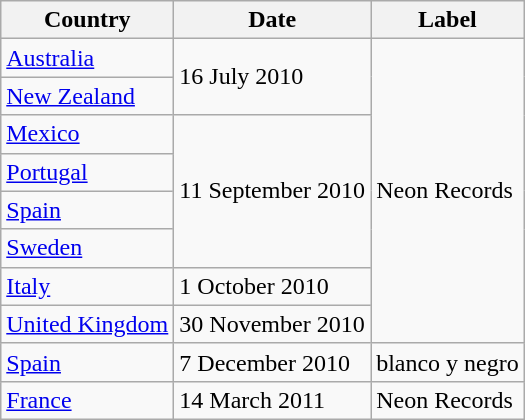<table class="wikitable">
<tr>
<th>Country</th>
<th>Date</th>
<th>Label</th>
</tr>
<tr>
<td><a href='#'>Australia</a></td>
<td rowspan="2">16 July 2010</td>
<td rowspan="8">Neon Records</td>
</tr>
<tr>
<td><a href='#'>New Zealand</a></td>
</tr>
<tr>
<td><a href='#'>Mexico</a></td>
<td rowspan="4">11 September 2010</td>
</tr>
<tr>
<td><a href='#'>Portugal</a></td>
</tr>
<tr>
<td><a href='#'>Spain</a></td>
</tr>
<tr>
<td><a href='#'>Sweden</a></td>
</tr>
<tr>
<td><a href='#'>Italy</a></td>
<td rowspan="1">1 October 2010</td>
</tr>
<tr>
<td><a href='#'>United Kingdom</a></td>
<td rowspan="1">30 November 2010</td>
</tr>
<tr>
<td><a href='#'>Spain</a></td>
<td rowspan="1">7 December 2010</td>
<td rowspan="1">blanco y negro</td>
</tr>
<tr>
<td><a href='#'>France</a></td>
<td rowspan="1">14 March 2011</td>
<td rowspan="1">Neon Records</td>
</tr>
</table>
